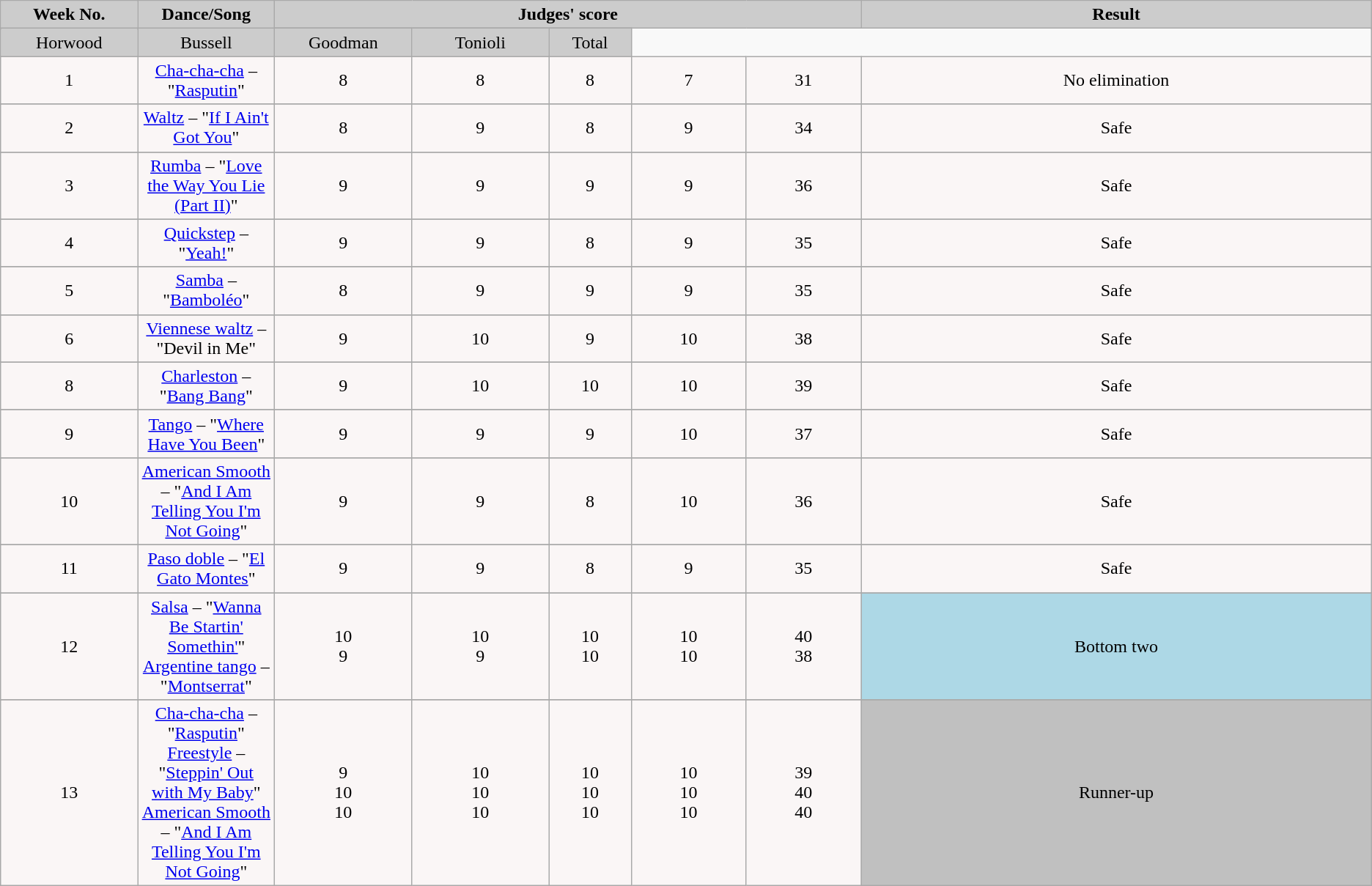<table class="wikitable">
<tr>
<td rowspan="2" bgcolor="CCCCCC" align="Center"><strong>Week No.</strong></td>
<td rowspan="2" bgcolor="CCCCCC" align="Center"><strong>Dance/Song</strong></td>
<td colspan="5" bgcolor="CCCCCC" align="Center"><strong>Judges' score</strong></td>
<td rowspan="2" bgcolor="CCCCCC" align="Center"><strong>Result</strong></td>
</tr>
<tr>
</tr>
<tr>
<td bgcolor="CCCCCC" width="10%" align="center">Horwood</td>
<td bgcolor="CCCCCC" width="10%" align="center">Bussell</td>
<td bgcolor="CCCCCC" width="10%" align="center">Goodman</td>
<td bgcolor="CCCCCC" width="10%" align="center">Tonioli</td>
<td bgcolor="CCCCCC" width="6%" align="center">Total</td>
</tr>
<tr>
</tr>
<tr>
<td align="center" bgcolor="FAF6F6">1</td>
<td align="center" bgcolor="FAF6F6"><a href='#'>Cha-cha-cha</a> – "<a href='#'>Rasputin</a>"</td>
<td align="center" bgcolor="FAF6F6">8</td>
<td align="center" bgcolor="FAF6F6">8</td>
<td align="center" bgcolor="FAF6F6">8</td>
<td align="center" bgcolor="FAF6F6">7</td>
<td align="center" bgcolor="FAF6F6">31</td>
<td align="center" bgcolor="FAF6F6">No elimination</td>
</tr>
<tr>
</tr>
<tr>
<td align="center" bgcolor="FAF6F6">2</td>
<td align="center" bgcolor="FAF6F6"><a href='#'>Waltz</a> – "<a href='#'>If I Ain't Got You</a>"</td>
<td align="center" bgcolor="FAF6F6">8</td>
<td align="center" bgcolor="FAF6F6">9</td>
<td align="center" bgcolor="FAF6F6">8</td>
<td align="center" bgcolor="FAF6F6">9</td>
<td align="center" bgcolor="FAF6F6">34</td>
<td align="center" bgcolor="FAF6F6">Safe</td>
</tr>
<tr>
</tr>
<tr>
<td align="center" bgcolor="FAF6F6">3</td>
<td align="center" bgcolor="FAF6F6"><a href='#'>Rumba</a> – "<a href='#'>Love the Way You Lie (Part II)</a>"</td>
<td align="center" bgcolor="FAF6F6">9</td>
<td align="center" bgcolor="FAF6F6">9</td>
<td align="center" bgcolor="FAF6F6">9</td>
<td align="center" bgcolor="FAF6F6">9</td>
<td align="center" bgcolor="FAF6F6">36</td>
<td align="center" bgcolor="FAF6F6">Safe</td>
</tr>
<tr>
</tr>
<tr>
<td align="center" bgcolor="FAF6F6">4</td>
<td align="center" bgcolor="FAF6F6"><a href='#'>Quickstep</a> – "<a href='#'>Yeah!</a>"</td>
<td align="center" bgcolor="FAF6F6">9</td>
<td align="center" bgcolor="FAF6F6">9</td>
<td align="center" bgcolor="FAF6F6">8</td>
<td align="center" bgcolor="FAF6F6">9</td>
<td align="center" bgcolor="FAF6F6">35</td>
<td align="center" bgcolor="FAF6F6">Safe</td>
</tr>
<tr>
</tr>
<tr>
<td align="center" bgcolor="FAF6F6">5</td>
<td align="center" bgcolor="FAF6F6"><a href='#'>Samba</a> – "<a href='#'>Bamboléo</a>"</td>
<td align="center" bgcolor="FAF6F6">8</td>
<td align="center" bgcolor="FAF6F6">9</td>
<td align="center" bgcolor="FAF6F6">9</td>
<td align="center" bgcolor="FAF6F6">9</td>
<td align="center" bgcolor="FAF6F6">35</td>
<td align="center" bgcolor="FAF6F6">Safe</td>
</tr>
<tr>
</tr>
<tr>
<td align="center" bgcolor="FAF6F6">6</td>
<td align="center" bgcolor="FAF6F6"><a href='#'>Viennese waltz</a> – "Devil in Me"</td>
<td align="center" bgcolor="FAF6F6">9</td>
<td align="center" bgcolor="FAF6F6">10</td>
<td align="center" bgcolor="FAF6F6">9</td>
<td align="center" bgcolor="FAF6F6">10</td>
<td align="center" bgcolor="FAF6F6">38</td>
<td align="center" bgcolor="FAF6F6">Safe</td>
</tr>
<tr>
</tr>
<tr>
</tr>
<tr>
<td align="center" bgcolor="FAF6F6">8</td>
<td align="center" bgcolor="FAF6F6"><a href='#'>Charleston</a> – "<a href='#'>Bang Bang</a>"</td>
<td align="center" bgcolor="FAF6F6">9</td>
<td align="center" bgcolor="FAF6F6">10</td>
<td align="center" bgcolor="FAF6F6">10</td>
<td align="center" bgcolor="FAF6F6">10</td>
<td align="center" bgcolor="FAF6F6">39</td>
<td align="center" bgcolor="FAF6F6">Safe</td>
</tr>
<tr>
</tr>
<tr>
<td align="center" bgcolor="FAF6F6">9</td>
<td align="center" bgcolor="FAF6F6"><a href='#'>Tango</a> – "<a href='#'>Where Have You Been</a>"</td>
<td align="center" bgcolor="FAF6F6">9</td>
<td align="center" bgcolor="FAF6F6">9</td>
<td align="center" bgcolor="FAF6F6">9</td>
<td align="center" bgcolor="FAF6F6">10</td>
<td align="center" bgcolor="FAF6F6">37</td>
<td align="center" bgcolor="FAF6F6">Safe</td>
</tr>
<tr>
</tr>
<tr>
<td align="center" bgcolor="FAF6F6">10</td>
<td align="center" bgcolor="FAF6F6"><a href='#'>American Smooth</a> – "<a href='#'>And I Am Telling You I'm Not Going</a>"</td>
<td align="center" bgcolor="FAF6F6">9</td>
<td align="center" bgcolor="FAF6F6">9</td>
<td align="center" bgcolor="FAF6F6">8</td>
<td align="center" bgcolor="FAF6F6">10</td>
<td align="center" bgcolor="FAF6F6">36</td>
<td align="center" bgcolor="FAF6F6">Safe</td>
</tr>
<tr>
</tr>
<tr>
<td align="center" bgcolor="FAF6F6">11</td>
<td align="center" bgcolor="FAF6F6"><a href='#'>Paso doble</a> – "<a href='#'>El Gato Montes</a>"</td>
<td align="center" bgcolor="FAF6F6">9</td>
<td align="center" bgcolor="FAF6F6">9</td>
<td align="center" bgcolor="FAF6F6">8</td>
<td align="center" bgcolor="FAF6F6">9</td>
<td align="center" bgcolor="FAF6F6">35</td>
<td align="center" bgcolor="FAF6F6">Safe</td>
</tr>
<tr>
</tr>
<tr>
<td align="center" bgcolor="FAF6F6">12</td>
<td align="center" bgcolor="FAF6F6"><a href='#'>Salsa</a> – "<a href='#'>Wanna Be Startin' Somethin'</a>"<br><a href='#'>Argentine tango</a> – "<a href='#'>Montserrat</a>"</td>
<td align="center" bgcolor="FAF6F6">10<br>9</td>
<td align="center" bgcolor="FAF6F6">10<br>9</td>
<td align="center" bgcolor="FAF6F6">10<br>10</td>
<td align="center" bgcolor="FAF6F6">10<br>10</td>
<td align="center" bgcolor="FAF6F6">40<br>38</td>
<td align="center" bgcolor="lightblue">Bottom two</td>
</tr>
<tr>
</tr>
<tr>
<td align="center" bgcolor="FAF6F6">13</td>
<td align="center" bgcolor="FAF6F6"><a href='#'>Cha-cha-cha</a> – "<a href='#'>Rasputin</a>"<br><a href='#'>Freestyle</a> – "<a href='#'>Steppin' Out with My Baby</a>"<br><a href='#'>American Smooth</a> – "<a href='#'>And I Am Telling You I'm Not Going</a>"</td>
<td align="center" bgcolor="FAF6F6">9<br>10<br>10</td>
<td align="center" bgcolor="FAF6F6">10<br>10<br>10</td>
<td align="center" bgcolor="FAF6F6">10<br>10<br>10</td>
<td align="center" bgcolor="FAF6F6">10<br>10<br>10</td>
<td align="center" bgcolor="FAF6F6">39<br>40<br>40</td>
<td align="center" bgcolor="silver">Runner-up</td>
</tr>
</table>
